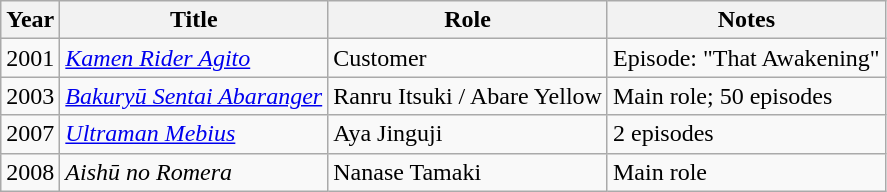<table class="wikitable sortable">
<tr>
<th>Year</th>
<th>Title</th>
<th>Role</th>
<th scope="col" class="unsortable">Notes</th>
</tr>
<tr>
<td>2001</td>
<td><em><a href='#'>Kamen Rider Agito</a></em></td>
<td>Customer</td>
<td>Episode: "That Awakening"</td>
</tr>
<tr>
<td>2003</td>
<td><em><a href='#'>Bakuryū Sentai Abaranger</a></em></td>
<td>Ranru Itsuki / Abare Yellow</td>
<td>Main role; 50 episodes</td>
</tr>
<tr>
<td>2007</td>
<td><em><a href='#'>Ultraman Mebius</a></em></td>
<td>Aya Jinguji</td>
<td>2 episodes</td>
</tr>
<tr>
<td>2008</td>
<td><em>Aishū no Romera</em></td>
<td>Nanase Tamaki</td>
<td>Main role</td>
</tr>
</table>
